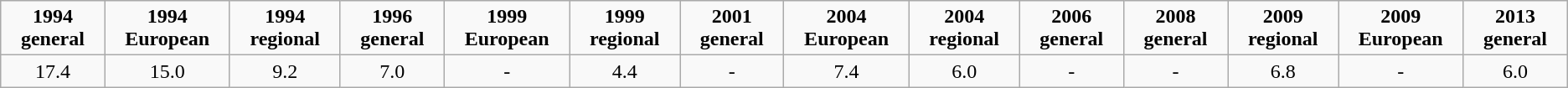<table class="wikitable" style="text-align:center">
<tr>
<td><strong>1994 general</strong></td>
<td><strong>1994 European</strong></td>
<td><strong>1994 regional</strong></td>
<td><strong>1996 general</strong></td>
<td><strong>1999 European</strong></td>
<td><strong>1999 regional</strong></td>
<td><strong>2001 general</strong></td>
<td><strong>2004 European</strong></td>
<td><strong>2004 regional</strong></td>
<td><strong>2006 general</strong></td>
<td><strong>2008 general</strong></td>
<td><strong>2009 regional</strong></td>
<td><strong>2009 European</strong></td>
<td><strong>2013 general</strong></td>
</tr>
<tr>
<td>17.4</td>
<td>15.0</td>
<td>9.2</td>
<td>7.0</td>
<td>-</td>
<td>4.4</td>
<td>-</td>
<td>7.4</td>
<td>6.0</td>
<td>-</td>
<td>-</td>
<td>6.8</td>
<td>-</td>
<td>6.0</td>
</tr>
</table>
